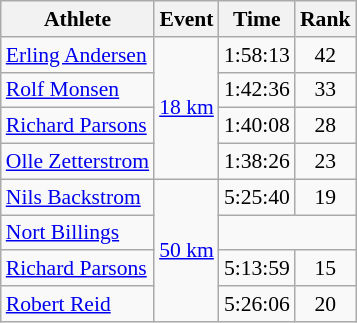<table class=wikitable style=font-size:90%;text-align:center>
<tr>
<th>Athlete</th>
<th>Event</th>
<th>Time</th>
<th>Rank</th>
</tr>
<tr>
<td align=left><a href='#'>Erling Andersen</a></td>
<td align=left rowspan=4><a href='#'>18 km</a></td>
<td>1:58:13</td>
<td>42</td>
</tr>
<tr>
<td align=left><a href='#'>Rolf Monsen</a></td>
<td>1:42:36</td>
<td>33</td>
</tr>
<tr>
<td align=left><a href='#'>Richard Parsons</a></td>
<td>1:40:08</td>
<td>28</td>
</tr>
<tr>
<td align=left><a href='#'>Olle Zetterstrom</a></td>
<td>1:38:26</td>
<td>23</td>
</tr>
<tr>
<td align=left><a href='#'>Nils Backstrom</a></td>
<td align=left rowspan=4><a href='#'>50 km</a></td>
<td>5:25:40</td>
<td>19</td>
</tr>
<tr>
<td align=left><a href='#'>Nort Billings</a></td>
<td colspan=2></td>
</tr>
<tr>
<td align=left><a href='#'>Richard Parsons</a></td>
<td>5:13:59</td>
<td>15</td>
</tr>
<tr>
<td align=left><a href='#'>Robert Reid</a></td>
<td>5:26:06</td>
<td>20</td>
</tr>
</table>
